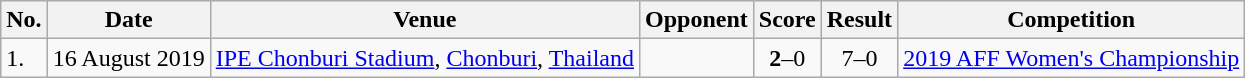<table class="wikitable">
<tr>
<th>No.</th>
<th>Date</th>
<th>Venue</th>
<th>Opponent</th>
<th>Score</th>
<th>Result</th>
<th>Competition</th>
</tr>
<tr>
<td>1.</td>
<td>16 August 2019</td>
<td><a href='#'>IPE Chonburi Stadium</a>, <a href='#'>Chonburi</a>, <a href='#'>Thailand</a></td>
<td></td>
<td align=center><strong>2</strong>–0</td>
<td align=center>7–0</td>
<td><a href='#'>2019 AFF Women's Championship</a></td>
</tr>
</table>
